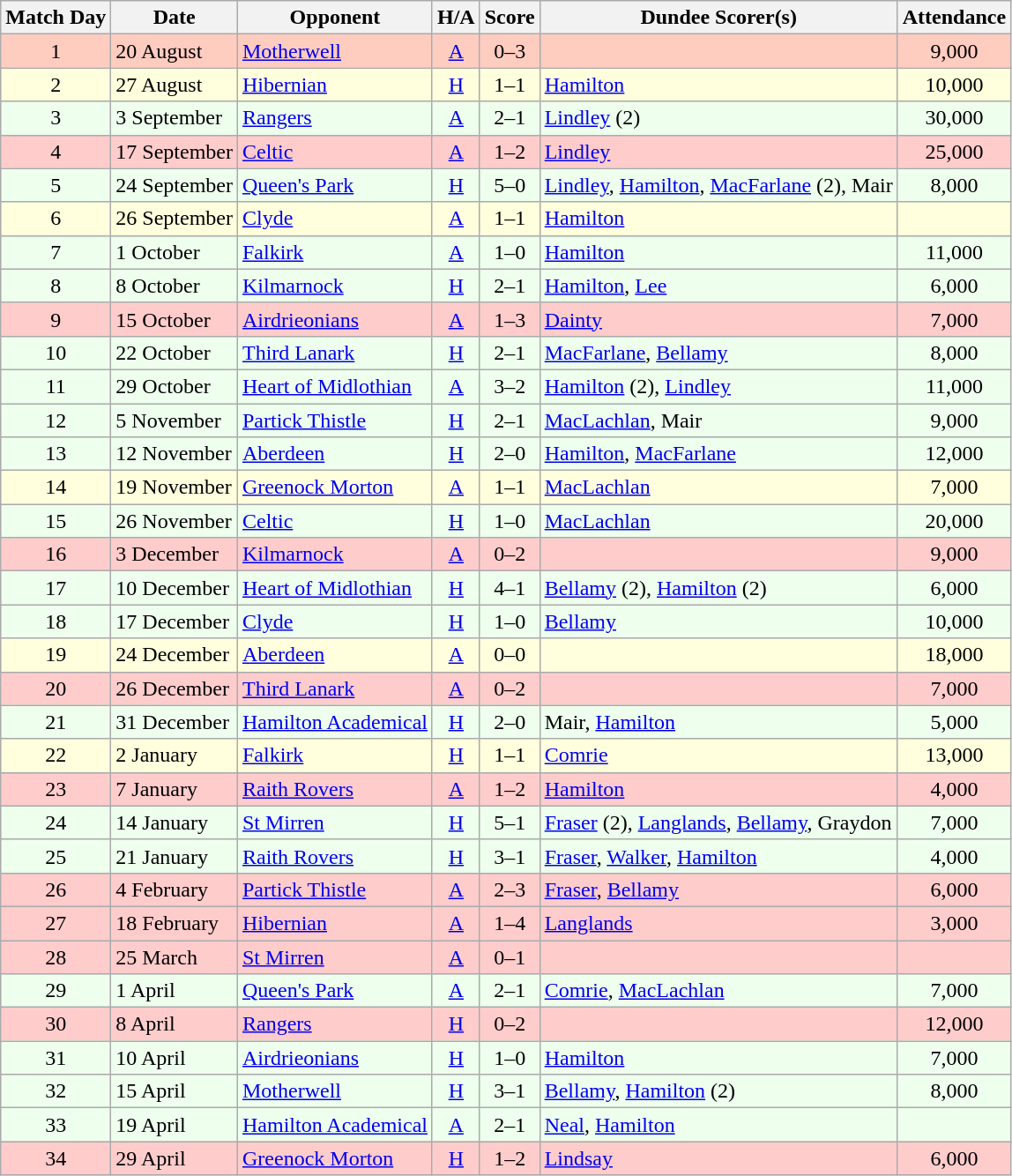<table class="wikitable" style="text-align:center">
<tr>
<th>Match Day</th>
<th>Date</th>
<th>Opponent</th>
<th>H/A</th>
<th>Score</th>
<th>Dundee Scorer(s)</th>
<th>Attendance</th>
</tr>
<tr bgcolor="#FFCCCCC">
<td>1</td>
<td align="left">20 August</td>
<td align="left"><a href='#'>Motherwell</a></td>
<td><a href='#'>A</a></td>
<td>0–3</td>
<td align="left"></td>
<td>9,000</td>
</tr>
<tr bgcolor="#FFFFDD">
<td>2</td>
<td align="left">27 August</td>
<td align="left"><a href='#'>Hibernian</a></td>
<td><a href='#'>H</a></td>
<td>1–1</td>
<td align="left"><a href='#'>Hamilton</a></td>
<td>10,000</td>
</tr>
<tr bgcolor="#EEFFEE">
<td>3</td>
<td align="left">3 September</td>
<td align="left"><a href='#'>Rangers</a></td>
<td><a href='#'>A</a></td>
<td>2–1</td>
<td align="left"><a href='#'>Lindley</a> (2)</td>
<td>30,000</td>
</tr>
<tr bgcolor="#FFCCCC">
<td>4</td>
<td align="left">17 September</td>
<td align="left"><a href='#'>Celtic</a></td>
<td><a href='#'>A</a></td>
<td>1–2</td>
<td align="left"><a href='#'>Lindley</a></td>
<td>25,000</td>
</tr>
<tr bgcolor="#EEFFEE">
<td>5</td>
<td align="left">24 September</td>
<td align="left"><a href='#'>Queen's Park</a></td>
<td><a href='#'>H</a></td>
<td>5–0</td>
<td align="left"><a href='#'>Lindley</a>, <a href='#'>Hamilton</a>, <a href='#'>MacFarlane</a> (2), Mair</td>
<td>8,000</td>
</tr>
<tr bgcolor="#FFFFDD">
<td>6</td>
<td align="left">26 September</td>
<td align="left"><a href='#'>Clyde</a></td>
<td><a href='#'>A</a></td>
<td>1–1</td>
<td align="left"><a href='#'>Hamilton</a></td>
<td></td>
</tr>
<tr bgcolor="#EEFFEE">
<td>7</td>
<td align="left">1 October</td>
<td align="left"><a href='#'>Falkirk</a></td>
<td><a href='#'>A</a></td>
<td>1–0</td>
<td align="left"><a href='#'>Hamilton</a></td>
<td>11,000</td>
</tr>
<tr bgcolor="#EEFFEE">
<td>8</td>
<td align="left">8 October</td>
<td align="left"><a href='#'>Kilmarnock</a></td>
<td><a href='#'>H</a></td>
<td>2–1</td>
<td align="left"><a href='#'>Hamilton</a>, <a href='#'>Lee</a></td>
<td>6,000</td>
</tr>
<tr bgcolor="#FFCCCC">
<td>9</td>
<td align="left">15 October</td>
<td align="left"><a href='#'>Airdrieonians</a></td>
<td><a href='#'>A</a></td>
<td>1–3</td>
<td align="left"><a href='#'>Dainty</a></td>
<td>7,000</td>
</tr>
<tr bgcolor="#EEFFEE">
<td>10</td>
<td align="left">22 October</td>
<td align="left"><a href='#'>Third Lanark</a></td>
<td><a href='#'>H</a></td>
<td>2–1</td>
<td align="left"><a href='#'>MacFarlane</a>, <a href='#'>Bellamy</a></td>
<td>8,000</td>
</tr>
<tr bgcolor="#EEFFEE">
<td>11</td>
<td align="left">29 October</td>
<td align="left"><a href='#'>Heart of Midlothian</a></td>
<td><a href='#'>A</a></td>
<td>3–2</td>
<td align="left"><a href='#'>Hamilton</a> (2), <a href='#'>Lindley</a></td>
<td>11,000</td>
</tr>
<tr bgcolor="#EEFFEE">
<td>12</td>
<td align="left">5 November</td>
<td align="left"><a href='#'>Partick Thistle</a></td>
<td><a href='#'>H</a></td>
<td>2–1</td>
<td align="left"><a href='#'>MacLachlan</a>, Mair</td>
<td>9,000</td>
</tr>
<tr bgcolor="#EEFFEE">
<td>13</td>
<td align="left">12 November</td>
<td align="left"><a href='#'>Aberdeen</a></td>
<td><a href='#'>H</a></td>
<td>2–0</td>
<td align="left"><a href='#'>Hamilton</a>, <a href='#'>MacFarlane</a></td>
<td>12,000</td>
</tr>
<tr bgcolor="#FFFFDD">
<td>14</td>
<td align="left">19 November</td>
<td align="left"><a href='#'>Greenock Morton</a></td>
<td><a href='#'>A</a></td>
<td>1–1</td>
<td align="left"><a href='#'>MacLachlan</a></td>
<td>7,000</td>
</tr>
<tr bgcolor="#EEFFEE">
<td>15</td>
<td align="left">26 November</td>
<td align="left"><a href='#'>Celtic</a></td>
<td><a href='#'>H</a></td>
<td>1–0</td>
<td align="left"><a href='#'>MacLachlan</a></td>
<td>20,000</td>
</tr>
<tr bgcolor="#FFCCCC">
<td>16</td>
<td align="left">3 December</td>
<td align="left"><a href='#'>Kilmarnock</a></td>
<td><a href='#'>A</a></td>
<td>0–2</td>
<td align="left"></td>
<td>9,000</td>
</tr>
<tr bgcolor="#EEFFEE">
<td>17</td>
<td align="left">10 December</td>
<td align="left"><a href='#'>Heart of Midlothian</a></td>
<td><a href='#'>H</a></td>
<td>4–1</td>
<td align="left"><a href='#'>Bellamy</a> (2), <a href='#'>Hamilton</a> (2)</td>
<td>6,000</td>
</tr>
<tr bgcolor="#EEFFEE">
<td>18</td>
<td align="left">17 December</td>
<td align="left"><a href='#'>Clyde</a></td>
<td><a href='#'>H</a></td>
<td>1–0</td>
<td align="left"><a href='#'>Bellamy</a></td>
<td>10,000</td>
</tr>
<tr bgcolor="#FFFFDD">
<td>19</td>
<td align="left">24 December</td>
<td align="left"><a href='#'>Aberdeen</a></td>
<td><a href='#'>A</a></td>
<td>0–0</td>
<td align="left"></td>
<td>18,000</td>
</tr>
<tr bgcolor="#FFCCCC">
<td>20</td>
<td align="left">26 December</td>
<td align="left"><a href='#'>Third Lanark</a></td>
<td><a href='#'>A</a></td>
<td>0–2</td>
<td align="left"></td>
<td>7,000</td>
</tr>
<tr bgcolor="#EEFFEE">
<td>21</td>
<td align="left">31 December</td>
<td align="left"><a href='#'>Hamilton Academical</a></td>
<td><a href='#'>H</a></td>
<td>2–0</td>
<td align="left">Mair, <a href='#'>Hamilton</a></td>
<td>5,000</td>
</tr>
<tr bgcolor="#FFFFDD">
<td>22</td>
<td align="left">2 January</td>
<td align="left"><a href='#'>Falkirk</a></td>
<td><a href='#'>H</a></td>
<td>1–1</td>
<td align="left"><a href='#'>Comrie</a></td>
<td>13,000</td>
</tr>
<tr bgcolor="#FFCCCC">
<td>23</td>
<td align="left">7 January</td>
<td align="left"><a href='#'>Raith Rovers</a></td>
<td><a href='#'>A</a></td>
<td>1–2</td>
<td align="left"><a href='#'>Hamilton</a></td>
<td>4,000</td>
</tr>
<tr bgcolor="#EEFFEE">
<td>24</td>
<td align="left">14 January</td>
<td align="left"><a href='#'>St Mirren</a></td>
<td><a href='#'>H</a></td>
<td>5–1</td>
<td align="left"><a href='#'>Fraser</a> (2), <a href='#'>Langlands</a>, <a href='#'>Bellamy</a>, Graydon</td>
<td>7,000</td>
</tr>
<tr bgcolor="#EEFFEE">
<td>25</td>
<td align="left">21 January</td>
<td align="left"><a href='#'>Raith Rovers</a></td>
<td><a href='#'>H</a></td>
<td>3–1</td>
<td align="left"><a href='#'>Fraser</a>, <a href='#'>Walker</a>, <a href='#'>Hamilton</a></td>
<td>4,000</td>
</tr>
<tr bgcolor="#FFCCCC">
<td>26</td>
<td align="left">4 February</td>
<td align="left"><a href='#'>Partick Thistle</a></td>
<td><a href='#'>A</a></td>
<td>2–3</td>
<td align="left"><a href='#'>Fraser</a>, <a href='#'>Bellamy</a></td>
<td>6,000</td>
</tr>
<tr bgcolor="#FFCCCC">
<td>27</td>
<td align="left">18 February</td>
<td align="left"><a href='#'>Hibernian</a></td>
<td><a href='#'>A</a></td>
<td>1–4</td>
<td align="left"><a href='#'>Langlands</a></td>
<td>3,000</td>
</tr>
<tr bgcolor="#FFCCCC">
<td>28</td>
<td align="left">25 March</td>
<td align="left"><a href='#'>St Mirren</a></td>
<td><a href='#'>A</a></td>
<td>0–1</td>
<td align="left"></td>
<td></td>
</tr>
<tr bgcolor="#EEFFEE">
<td>29</td>
<td align="left">1 April</td>
<td align="left"><a href='#'>Queen's Park</a></td>
<td><a href='#'>A</a></td>
<td>2–1</td>
<td align="left"><a href='#'>Comrie</a>, <a href='#'>MacLachlan</a></td>
<td>7,000</td>
</tr>
<tr bgcolor="#FFCCCC">
<td>30</td>
<td align="left">8 April</td>
<td align="left"><a href='#'>Rangers</a></td>
<td><a href='#'>H</a></td>
<td>0–2</td>
<td align="left"></td>
<td>12,000</td>
</tr>
<tr bgcolor="#EEFFEE">
<td>31</td>
<td align="left">10 April</td>
<td align="left"><a href='#'>Airdrieonians</a></td>
<td><a href='#'>H</a></td>
<td>1–0</td>
<td align="left"><a href='#'>Hamilton</a></td>
<td>7,000</td>
</tr>
<tr bgcolor="#EEFFEE">
<td>32</td>
<td align="left">15 April</td>
<td align="left"><a href='#'>Motherwell</a></td>
<td><a href='#'>H</a></td>
<td>3–1</td>
<td align="left"><a href='#'>Bellamy</a>, <a href='#'>Hamilton</a> (2)</td>
<td>8,000</td>
</tr>
<tr bgcolor="#EEFFEE">
<td>33</td>
<td align="left">19 April</td>
<td align="left"><a href='#'>Hamilton Academical</a></td>
<td><a href='#'>A</a></td>
<td>2–1</td>
<td align="left"><a href='#'>Neal</a>, <a href='#'>Hamilton</a></td>
<td></td>
</tr>
<tr bgcolor="#FFCCCC">
<td>34</td>
<td align="left">29 April</td>
<td align="left"><a href='#'>Greenock Morton</a></td>
<td><a href='#'>H</a></td>
<td>1–2</td>
<td align="left"><a href='#'>Lindsay</a></td>
<td>6,000</td>
</tr>
</table>
